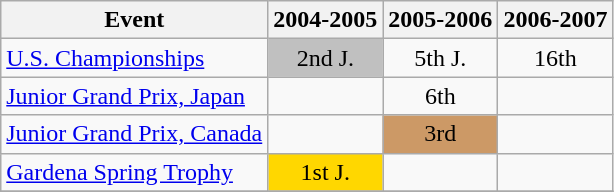<table class="wikitable">
<tr>
<th>Event</th>
<th>2004-2005</th>
<th>2005-2006</th>
<th>2006-2007</th>
</tr>
<tr>
<td><a href='#'>U.S. Championships</a></td>
<td align="center" bgcolor="silver">2nd J.</td>
<td align="center">5th J.</td>
<td align="center">16th</td>
</tr>
<tr>
<td><a href='#'>Junior Grand Prix, Japan</a></td>
<td></td>
<td align="center">6th</td>
<td></td>
</tr>
<tr>
<td><a href='#'>Junior Grand Prix, Canada</a></td>
<td></td>
<td align="center" bgcolor="CC9966">3rd</td>
<td></td>
</tr>
<tr>
<td><a href='#'>Gardena Spring Trophy</a></td>
<td align="center" bgcolor="gold">1st J.</td>
<td></td>
<td></td>
</tr>
<tr>
</tr>
</table>
